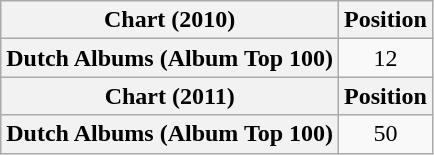<table class="wikitable plainrowheaders" style="text-align:center;">
<tr>
<th>Chart (2010)</th>
<th>Position</th>
</tr>
<tr>
<th scope="row">Dutch Albums (Album Top 100)</th>
<td>12</td>
</tr>
<tr>
<th>Chart (2011)</th>
<th>Position</th>
</tr>
<tr>
<th scope="row">Dutch Albums (Album Top 100)</th>
<td>50</td>
</tr>
</table>
